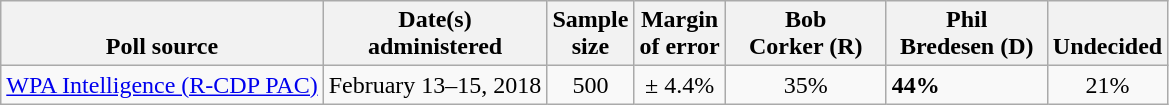<table class="wikitable">
<tr valign=bottom>
<th>Poll source</th>
<th>Date(s)<br>administered</th>
<th>Sample<br>size</th>
<th>Margin<br>of error</th>
<th style="width:100px;">Bob<br>Corker (R)</th>
<th style="width:100px;">Phil<br>Bredesen (D)</th>
<th>Undecided</th>
</tr>
<tr>
<td><a href='#'>WPA Intelligence (R-CDP PAC)</a></td>
<td align=center>February 13–15, 2018</td>
<td align=center>500</td>
<td align=center>± 4.4%</td>
<td align=center>35%</td>
<td><strong>44%</strong></td>
<td align=center>21%</td>
</tr>
</table>
